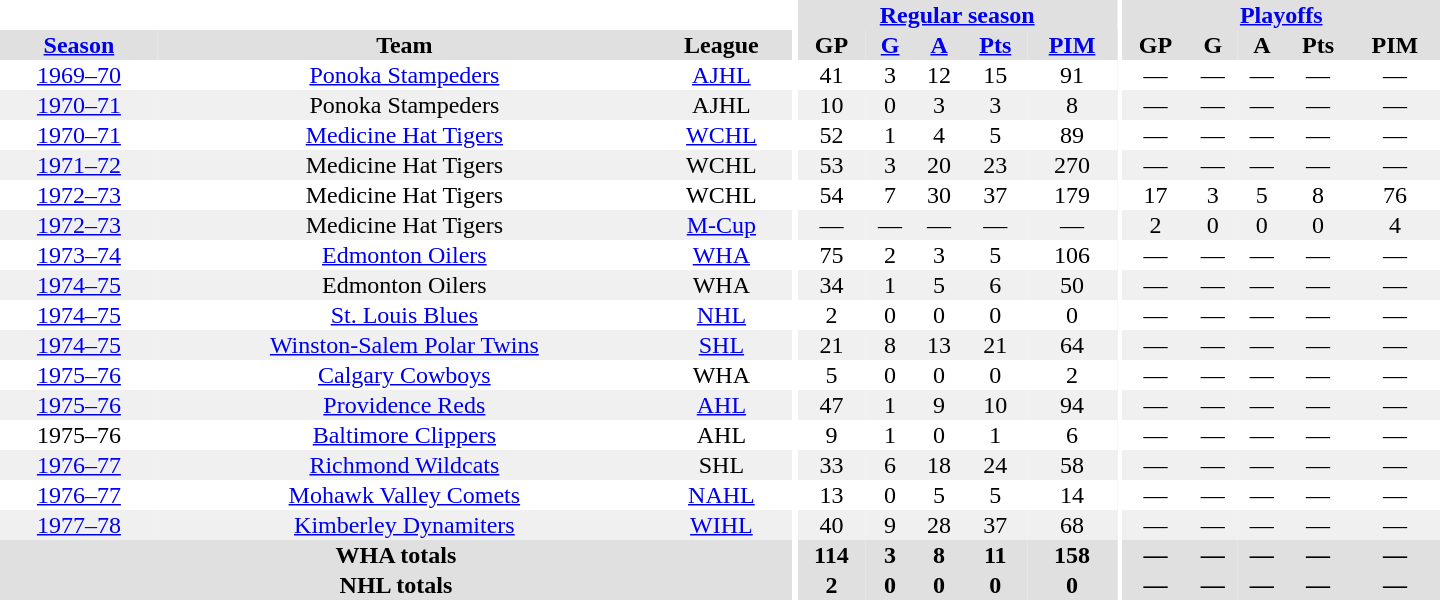<table border="0" cellpadding="1" cellspacing="0" style="text-align:center; width:60em">
<tr bgcolor="#e0e0e0">
<th colspan="3" bgcolor="#ffffff"></th>
<th rowspan="100" bgcolor="#ffffff"></th>
<th colspan="5"><a href='#'>Regular season</a></th>
<th rowspan="100" bgcolor="#ffffff"></th>
<th colspan="5"><a href='#'>Playoffs</a></th>
</tr>
<tr bgcolor="#e0e0e0">
<th><a href='#'>Season</a></th>
<th>Team</th>
<th>League</th>
<th>GP</th>
<th><a href='#'>G</a></th>
<th><a href='#'>A</a></th>
<th><a href='#'>Pts</a></th>
<th><a href='#'>PIM</a></th>
<th>GP</th>
<th>G</th>
<th>A</th>
<th>Pts</th>
<th>PIM</th>
</tr>
<tr>
<td><a href='#'>1969–70</a></td>
<td><a href='#'>Ponoka Stampeders</a></td>
<td><a href='#'>AJHL</a></td>
<td>41</td>
<td>3</td>
<td>12</td>
<td>15</td>
<td>91</td>
<td>—</td>
<td>—</td>
<td>—</td>
<td>—</td>
<td>—</td>
</tr>
<tr bgcolor="#f0f0f0">
<td><a href='#'>1970–71</a></td>
<td>Ponoka Stampeders</td>
<td>AJHL</td>
<td>10</td>
<td>0</td>
<td>3</td>
<td>3</td>
<td>8</td>
<td>—</td>
<td>—</td>
<td>—</td>
<td>—</td>
<td>—</td>
</tr>
<tr>
<td><a href='#'>1970–71</a></td>
<td><a href='#'>Medicine Hat Tigers</a></td>
<td><a href='#'>WCHL</a></td>
<td>52</td>
<td>1</td>
<td>4</td>
<td>5</td>
<td>89</td>
<td>—</td>
<td>—</td>
<td>—</td>
<td>—</td>
<td>—</td>
</tr>
<tr bgcolor="#f0f0f0">
<td><a href='#'>1971–72</a></td>
<td>Medicine Hat Tigers</td>
<td>WCHL</td>
<td>53</td>
<td>3</td>
<td>20</td>
<td>23</td>
<td>270</td>
<td>—</td>
<td>—</td>
<td>—</td>
<td>—</td>
<td>—</td>
</tr>
<tr>
<td><a href='#'>1972–73</a></td>
<td>Medicine Hat Tigers</td>
<td>WCHL</td>
<td>54</td>
<td>7</td>
<td>30</td>
<td>37</td>
<td>179</td>
<td>17</td>
<td>3</td>
<td>5</td>
<td>8</td>
<td>76</td>
</tr>
<tr bgcolor="#f0f0f0">
<td><a href='#'>1972–73</a></td>
<td>Medicine Hat Tigers</td>
<td><a href='#'>M-Cup</a></td>
<td>—</td>
<td>—</td>
<td>—</td>
<td>—</td>
<td>—</td>
<td>2</td>
<td>0</td>
<td>0</td>
<td>0</td>
<td>4</td>
</tr>
<tr>
<td><a href='#'>1973–74</a></td>
<td><a href='#'>Edmonton Oilers</a></td>
<td><a href='#'>WHA</a></td>
<td>75</td>
<td>2</td>
<td>3</td>
<td>5</td>
<td>106</td>
<td>—</td>
<td>—</td>
<td>—</td>
<td>—</td>
<td>—</td>
</tr>
<tr bgcolor="#f0f0f0">
<td><a href='#'>1974–75</a></td>
<td>Edmonton Oilers</td>
<td>WHA</td>
<td>34</td>
<td>1</td>
<td>5</td>
<td>6</td>
<td>50</td>
<td>—</td>
<td>—</td>
<td>—</td>
<td>—</td>
<td>—</td>
</tr>
<tr>
<td><a href='#'>1974–75</a></td>
<td><a href='#'>St. Louis Blues</a></td>
<td><a href='#'>NHL</a></td>
<td>2</td>
<td>0</td>
<td>0</td>
<td>0</td>
<td>0</td>
<td>—</td>
<td>—</td>
<td>—</td>
<td>—</td>
<td>—</td>
</tr>
<tr bgcolor="#f0f0f0">
<td><a href='#'>1974–75</a></td>
<td><a href='#'>Winston-Salem Polar Twins</a></td>
<td><a href='#'>SHL</a></td>
<td>21</td>
<td>8</td>
<td>13</td>
<td>21</td>
<td>64</td>
<td>—</td>
<td>—</td>
<td>—</td>
<td>—</td>
<td>—</td>
</tr>
<tr>
<td><a href='#'>1975–76</a></td>
<td><a href='#'>Calgary Cowboys</a></td>
<td>WHA</td>
<td>5</td>
<td>0</td>
<td>0</td>
<td>0</td>
<td>2</td>
<td>—</td>
<td>—</td>
<td>—</td>
<td>—</td>
<td>—</td>
</tr>
<tr bgcolor="#f0f0f0">
<td><a href='#'>1975–76</a></td>
<td><a href='#'>Providence Reds</a></td>
<td><a href='#'>AHL</a></td>
<td>47</td>
<td>1</td>
<td>9</td>
<td>10</td>
<td>94</td>
<td>—</td>
<td>—</td>
<td>—</td>
<td>—</td>
<td>—</td>
</tr>
<tr>
<td>1975–76</td>
<td><a href='#'>Baltimore Clippers</a></td>
<td>AHL</td>
<td>9</td>
<td>1</td>
<td>0</td>
<td>1</td>
<td>6</td>
<td>—</td>
<td>—</td>
<td>—</td>
<td>—</td>
<td>—</td>
</tr>
<tr bgcolor="#f0f0f0">
<td><a href='#'>1976–77</a></td>
<td><a href='#'>Richmond Wildcats</a></td>
<td>SHL</td>
<td>33</td>
<td>6</td>
<td>18</td>
<td>24</td>
<td>58</td>
<td>—</td>
<td>—</td>
<td>—</td>
<td>—</td>
<td>—</td>
</tr>
<tr>
<td><a href='#'>1976–77</a></td>
<td><a href='#'>Mohawk Valley Comets</a></td>
<td><a href='#'>NAHL</a></td>
<td>13</td>
<td>0</td>
<td>5</td>
<td>5</td>
<td>14</td>
<td>—</td>
<td>—</td>
<td>—</td>
<td>—</td>
<td>—</td>
</tr>
<tr bgcolor="#f0f0f0">
<td><a href='#'>1977–78</a></td>
<td><a href='#'>Kimberley Dynamiters</a></td>
<td><a href='#'>WIHL</a></td>
<td>40</td>
<td>9</td>
<td>28</td>
<td>37</td>
<td>68</td>
<td>—</td>
<td>—</td>
<td>—</td>
<td>—</td>
<td>—</td>
</tr>
<tr bgcolor="#e0e0e0">
<th colspan="3">WHA totals</th>
<th>114</th>
<th>3</th>
<th>8</th>
<th>11</th>
<th>158</th>
<th>—</th>
<th>—</th>
<th>—</th>
<th>—</th>
<th>—</th>
</tr>
<tr bgcolor="#e0e0e0">
<th colspan="3">NHL totals</th>
<th>2</th>
<th>0</th>
<th>0</th>
<th>0</th>
<th>0</th>
<th>—</th>
<th>—</th>
<th>—</th>
<th>—</th>
<th>—</th>
</tr>
</table>
